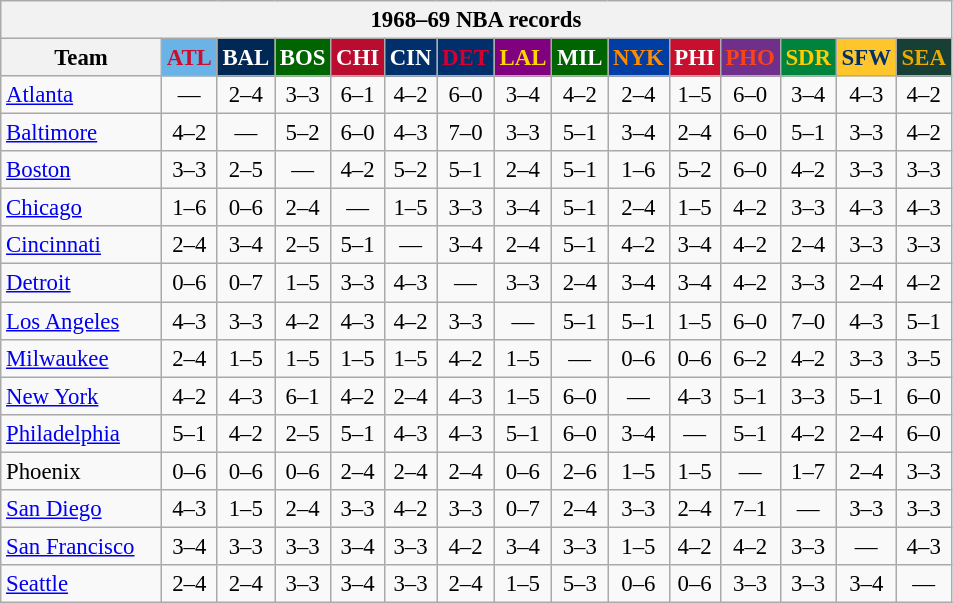<table class="wikitable" style="font-size:95%; text-align:center;">
<tr>
<th colspan=15>1968–69 NBA records</th>
</tr>
<tr>
<th width=100>Team</th>
<th style="background:#69B3E6;color:#C70F2E;width=35">ATL</th>
<th style="background:#002854;color:#FFFFFF;width=35">BAL</th>
<th style="background:#006400;color:#FFFFFF;width=35">BOS</th>
<th style="background:#BA0C2F;color:#FFFFFF;width=35">CHI</th>
<th style="background:#012F6B;color:#FFFFFF;width=35">CIN</th>
<th style="background:#012F6B;color:#D40032;width=35">DET</th>
<th style="background:#800080;color:#FFD700;width=35">LAL</th>
<th style="background:#006400;color:#FFFFFF;width=35">MIL</th>
<th style="background:#003EA4;color:#FF8C00;width=35">NYK</th>
<th style="background:#C90F2E;color:#FFFFFF;width=35">PHI</th>
<th style="background:#702F8B;color:#FA4417;width=35">PHO</th>
<th style="background:#00843D;color:#FFCC00;width=35">SDR</th>
<th style="background:#FFC62C;color:#012F6B;width=35">SFW</th>
<th style="background:#173F36;color:#EBAA00;width=35">SEA</th>
</tr>
<tr>
<td style="text-align:left;"><a href='#'>Atlanta</a></td>
<td>—</td>
<td>2–4</td>
<td>3–3</td>
<td>6–1</td>
<td>4–2</td>
<td>6–0</td>
<td>3–4</td>
<td>4–2</td>
<td>2–4</td>
<td>1–5</td>
<td>6–0</td>
<td>3–4</td>
<td>4–3</td>
<td>4–2</td>
</tr>
<tr>
<td style="text-align:left;"><a href='#'>Baltimore</a></td>
<td>4–2</td>
<td>—</td>
<td>5–2</td>
<td>6–0</td>
<td>4–3</td>
<td>7–0</td>
<td>3–3</td>
<td>5–1</td>
<td>3–4</td>
<td>2–4</td>
<td>6–0</td>
<td>5–1</td>
<td>3–3</td>
<td>4–2</td>
</tr>
<tr>
<td style="text-align:left;"><a href='#'>Boston</a></td>
<td>3–3</td>
<td>2–5</td>
<td>—</td>
<td>4–2</td>
<td>5–2</td>
<td>5–1</td>
<td>2–4</td>
<td>5–1</td>
<td>1–6</td>
<td>5–2</td>
<td>6–0</td>
<td>4–2</td>
<td>3–3</td>
<td>3–3</td>
</tr>
<tr>
<td style="text-align:left;"><a href='#'>Chicago</a></td>
<td>1–6</td>
<td>0–6</td>
<td>2–4</td>
<td>—</td>
<td>1–5</td>
<td>3–3</td>
<td>3–4</td>
<td>5–1</td>
<td>2–4</td>
<td>1–5</td>
<td>4–2</td>
<td>3–3</td>
<td>4–3</td>
<td>4–3</td>
</tr>
<tr>
<td style="text-align:left;"><a href='#'>Cincinnati</a></td>
<td>2–4</td>
<td>3–4</td>
<td>2–5</td>
<td>5–1</td>
<td>—</td>
<td>3–4</td>
<td>2–4</td>
<td>5–1</td>
<td>4–2</td>
<td>3–4</td>
<td>4–2</td>
<td>2–4</td>
<td>3–3</td>
<td>3–3</td>
</tr>
<tr>
<td style="text-align:left;"><a href='#'>Detroit</a></td>
<td>0–6</td>
<td>0–7</td>
<td>1–5</td>
<td>3–3</td>
<td>4–3</td>
<td>—</td>
<td>3–3</td>
<td>2–4</td>
<td>3–4</td>
<td>3–4</td>
<td>4–2</td>
<td>3–3</td>
<td>2–4</td>
<td>4–2</td>
</tr>
<tr>
<td style="text-align:left;"><a href='#'>Los Angeles</a></td>
<td>4–3</td>
<td>3–3</td>
<td>4–2</td>
<td>4–3</td>
<td>4–2</td>
<td>3–3</td>
<td>—</td>
<td>5–1</td>
<td>5–1</td>
<td>1–5</td>
<td>6–0</td>
<td>7–0</td>
<td>4–3</td>
<td>5–1</td>
</tr>
<tr>
<td style="text-align:left;"><a href='#'>Milwaukee</a></td>
<td>2–4</td>
<td>1–5</td>
<td>1–5</td>
<td>1–5</td>
<td>1–5</td>
<td>4–2</td>
<td>1–5</td>
<td>—</td>
<td>0–6</td>
<td>0–6</td>
<td>6–2</td>
<td>4–2</td>
<td>3–3</td>
<td>3–5</td>
</tr>
<tr>
<td style="text-align:left;"><a href='#'>New York</a></td>
<td>4–2</td>
<td>4–3</td>
<td>6–1</td>
<td>4–2</td>
<td>2–4</td>
<td>4–3</td>
<td>1–5</td>
<td>6–0</td>
<td>—</td>
<td>4–3</td>
<td>5–1</td>
<td>3–3</td>
<td>5–1</td>
<td>6–0</td>
</tr>
<tr>
<td style="text-align:left;"><a href='#'>Philadelphia</a></td>
<td>5–1</td>
<td>4–2</td>
<td>2–5</td>
<td>5–1</td>
<td>4–3</td>
<td>4–3</td>
<td>5–1</td>
<td>6–0</td>
<td>3–4</td>
<td>—</td>
<td>5–1</td>
<td>4–2</td>
<td>2–4</td>
<td>6–0</td>
</tr>
<tr>
<td style="text-align:left;">Phoenix</td>
<td>0–6</td>
<td>0–6</td>
<td>0–6</td>
<td>2–4</td>
<td>2–4</td>
<td>2–4</td>
<td>0–6</td>
<td>2–6</td>
<td>1–5</td>
<td>1–5</td>
<td>—</td>
<td>1–7</td>
<td>2–4</td>
<td>3–3</td>
</tr>
<tr>
<td style="text-align:left;"><a href='#'>San Diego</a></td>
<td>4–3</td>
<td>1–5</td>
<td>2–4</td>
<td>3–3</td>
<td>4–2</td>
<td>3–3</td>
<td>0–7</td>
<td>2–4</td>
<td>3–3</td>
<td>2–4</td>
<td>7–1</td>
<td>—</td>
<td>3–3</td>
<td>3–3</td>
</tr>
<tr>
<td style="text-align:left;"><a href='#'>San Francisco</a></td>
<td>3–4</td>
<td>3–3</td>
<td>3–3</td>
<td>3–4</td>
<td>3–3</td>
<td>4–2</td>
<td>3–4</td>
<td>3–3</td>
<td>1–5</td>
<td>4–2</td>
<td>4–2</td>
<td>3–3</td>
<td>—</td>
<td>4–3</td>
</tr>
<tr>
<td style="text-align:left;"><a href='#'>Seattle</a></td>
<td>2–4</td>
<td>2–4</td>
<td>3–3</td>
<td>3–4</td>
<td>3–3</td>
<td>2–4</td>
<td>1–5</td>
<td>5–3</td>
<td>0–6</td>
<td>0–6</td>
<td>3–3</td>
<td>3–3</td>
<td>3–4</td>
<td>—</td>
</tr>
</table>
